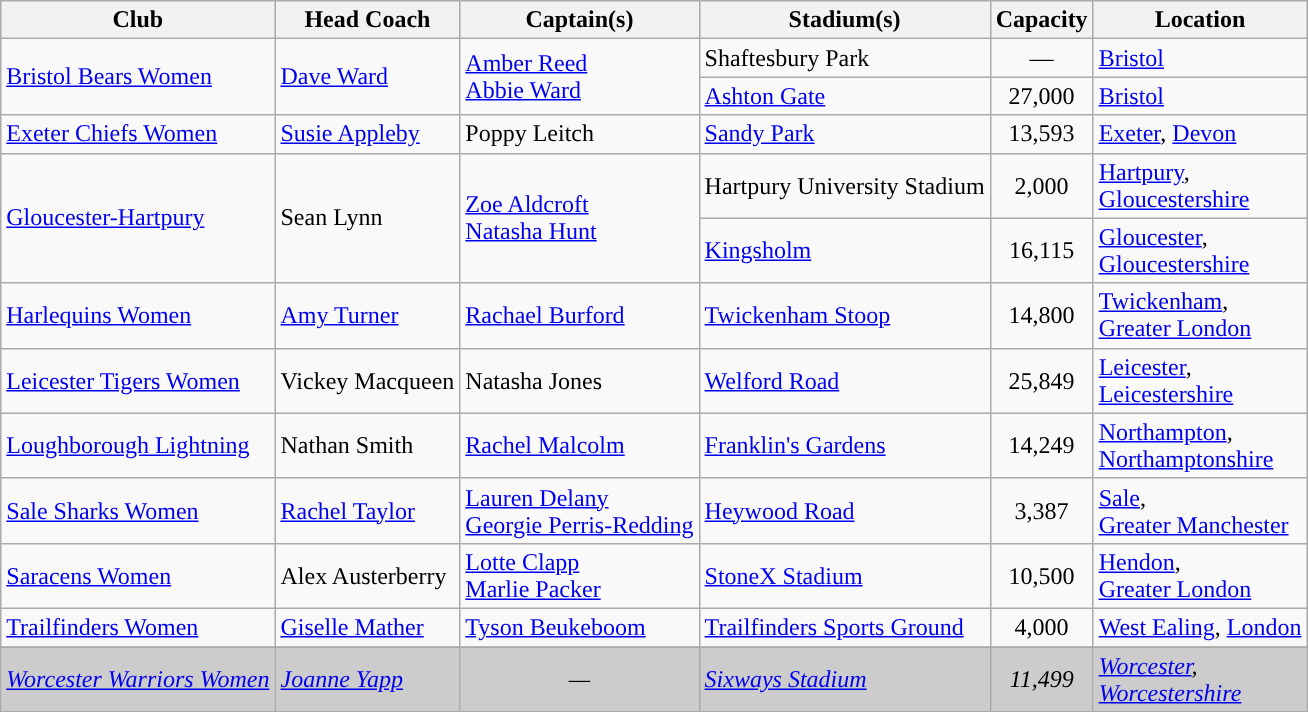<table class="wikitable sortable">
<tr>
<th>Club</th>
<th>Head Coach</th>
<th>Captain(s)</th>
<th>Stadium(s)</th>
<th>Capacity</th>
<th>Location</th>
</tr>
<tr>
<td rowspan=2><a href='#'>Bristol Bears Women</a></td>
<td rowspan=2> <a href='#'>Dave Ward</a></td>
<td rowspan=2> <a href='#'>Amber Reed</a><br> <a href='#'>Abbie Ward</a></td>
<td>Shaftesbury Park</td>
<td align=center>—</td>
<td><a href='#'>Bristol</a></td>
</tr>
<tr>
<td><a href='#'>Ashton Gate</a></td>
<td align=center>27,000</td>
<td><a href='#'>Bristol</a></td>
</tr>
<tr>
<td><a href='#'>Exeter Chiefs Women</a></td>
<td> <a href='#'>Susie Appleby</a></td>
<td> Poppy Leitch</td>
<td><a href='#'>Sandy Park</a></td>
<td align=center>13,593</td>
<td><a href='#'>Exeter</a>, <a href='#'>Devon</a></td>
</tr>
<tr>
<td rowspan=2><a href='#'>Gloucester-Hartpury</a></td>
<td rowspan=2> Sean Lynn</td>
<td rowspan=2> <a href='#'>Zoe Aldcroft</a><br> <a href='#'>Natasha Hunt</a></td>
<td>Hartpury University Stadium</td>
<td align=center>2,000</td>
<td><a href='#'>Hartpury</a>,<br><a href='#'>Gloucestershire</a></td>
</tr>
<tr>
<td><a href='#'>Kingsholm</a></td>
<td align=center>16,115</td>
<td><a href='#'>Gloucester</a>,<br><a href='#'>Gloucestershire</a></td>
</tr>
<tr>
<td><a href='#'>Harlequins Women</a></td>
<td> <a href='#'>Amy Turner</a></td>
<td> <a href='#'>Rachael Burford</a></td>
<td><a href='#'>Twickenham Stoop</a></td>
<td align=center>14,800</td>
<td><a href='#'>Twickenham</a>,<br><a href='#'>Greater London</a></td>
</tr>
<tr>
<td><a href='#'>Leicester Tigers Women</a></td>
<td> Vickey Macqueen</td>
<td> Natasha Jones</td>
<td><a href='#'>Welford Road</a></td>
<td align=center>25,849</td>
<td><a href='#'>Leicester</a>,<br><a href='#'>Leicestershire</a></td>
</tr>
<tr>
<td><a href='#'>Loughborough Lightning</a></td>
<td> Nathan Smith</td>
<td> <a href='#'>Rachel Malcolm</a></td>
<td><a href='#'>Franklin's Gardens</a></td>
<td align=center>14,249</td>
<td><a href='#'>Northampton</a>,<br><a href='#'>Northamptonshire</a></td>
</tr>
<tr>
<td><a href='#'>Sale Sharks Women</a></td>
<td> <a href='#'>Rachel Taylor</a></td>
<td> <a href='#'>Lauren Delany</a><br> <a href='#'>Georgie Perris-Redding</a></td>
<td><a href='#'>Heywood Road</a></td>
<td align=center>3,387</td>
<td><a href='#'>Sale</a>,<br><a href='#'>Greater Manchester</a></td>
</tr>
<tr>
<td><a href='#'>Saracens Women</a></td>
<td> Alex Austerberry</td>
<td> <a href='#'>Lotte Clapp</a><br> <a href='#'>Marlie Packer</a></td>
<td><a href='#'>StoneX Stadium</a></td>
<td align=center>10,500</td>
<td><a href='#'>Hendon</a>,<br><a href='#'>Greater London</a></td>
</tr>
<tr>
<td><a href='#'>Trailfinders Women</a></td>
<td> <a href='#'>Giselle Mather</a></td>
<td> <a href='#'>Tyson Beukeboom</a></td>
<td><a href='#'>Trailfinders Sports Ground</a></td>
<td align=center>4,000</td>
<td><a href='#'>West Ealing</a>, <a href='#'>London</a></td>
</tr>
<tr>
</tr>
<tr style="background-color:#cccccc;">
<td><em><a href='#'>Worcester Warriors Women</a></em></td>
<td> <em><a href='#'>Joanne Yapp</a></em></td>
<td align=center><em>—</em></td>
<td><em><a href='#'>Sixways Stadium</a></em></td>
<td align=center><em>11,499</em></td>
<td><em><a href='#'>Worcester</a>,<br><a href='#'>Worcestershire</a></em></td>
</tr>
</table>
